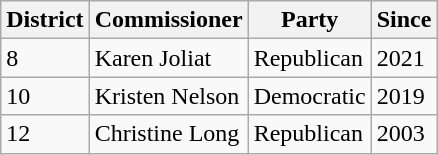<table class="wikitable">
<tr>
<th>District</th>
<th>Commissioner</th>
<th>Party</th>
<th>Since</th>
</tr>
<tr>
<td>8</td>
<td>Karen Joliat</td>
<td>Republican</td>
<td>2021</td>
</tr>
<tr>
<td>10</td>
<td>Kristen Nelson</td>
<td>Democratic</td>
<td>2019</td>
</tr>
<tr>
<td>12</td>
<td>Christine Long</td>
<td>Republican</td>
<td>2003</td>
</tr>
</table>
